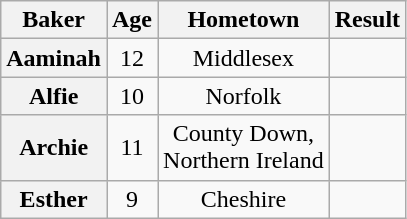<table class="wikitable sortable" style="display:inline-table; text-align:center">
<tr>
<th scope="col">Baker</th>
<th scope="col">Age</th>
<th scope="col">Hometown</th>
<th scope="col">Result</th>
</tr>
<tr>
<th scope="row">Aaminah</th>
<td>12</td>
<td>Middlesex</td>
<td></td>
</tr>
<tr>
<th scope="row">Alfie</th>
<td>10</td>
<td>Norfolk</td>
<td></td>
</tr>
<tr>
<th scope="row">Archie</th>
<td>11</td>
<td>County Down,<br>Northern Ireland</td>
<td></td>
</tr>
<tr>
<th scope="row">Esther</th>
<td>9</td>
<td>Cheshire</td>
<td></td>
</tr>
</table>
